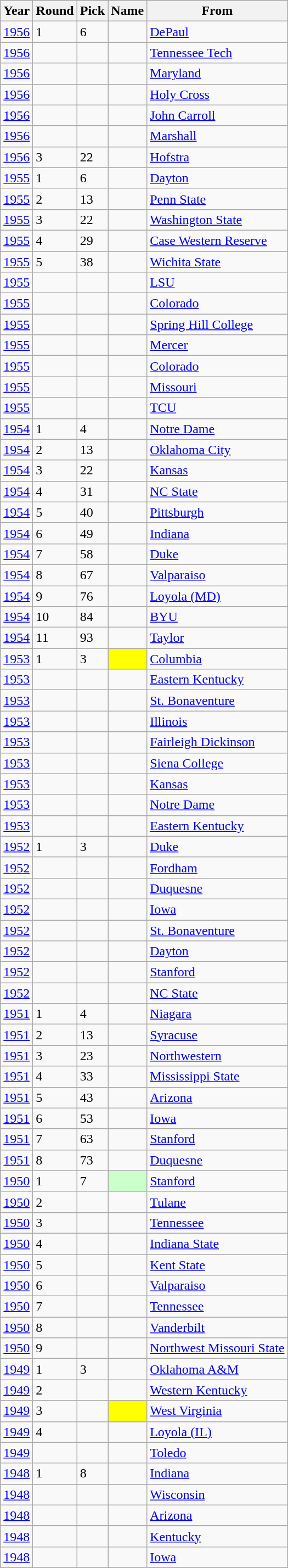<table class="wikitable sortable">
<tr>
<th>Year</th>
<th>Round</th>
<th>Pick</th>
<th>Name</th>
<th>From</th>
</tr>
<tr>
<td><a href='#'>1956</a></td>
<td>1</td>
<td>6</td>
<td></td>
<td><a href='#'>DePaul</a></td>
</tr>
<tr>
<td><a href='#'>1956</a></td>
<td></td>
<td></td>
<td></td>
<td><a href='#'>Tennessee Tech</a></td>
</tr>
<tr>
<td><a href='#'>1956</a></td>
<td></td>
<td></td>
<td></td>
<td><a href='#'>Maryland</a></td>
</tr>
<tr>
<td><a href='#'>1956</a></td>
<td></td>
<td></td>
<td></td>
<td><a href='#'>Holy Cross</a></td>
</tr>
<tr>
<td><a href='#'>1956</a></td>
<td></td>
<td></td>
<td></td>
<td><a href='#'>John Carroll</a></td>
</tr>
<tr>
<td><a href='#'>1956</a></td>
<td></td>
<td></td>
<td></td>
<td><a href='#'>Marshall</a></td>
</tr>
<tr>
<td><a href='#'>1956</a></td>
<td>3</td>
<td>22</td>
<td></td>
<td><a href='#'>Hofstra</a></td>
</tr>
<tr>
<td><a href='#'>1955</a></td>
<td>1</td>
<td>6</td>
<td></td>
<td><a href='#'>Dayton</a></td>
</tr>
<tr>
<td><a href='#'>1955</a></td>
<td>2</td>
<td>13</td>
<td></td>
<td><a href='#'>Penn State</a></td>
</tr>
<tr>
<td><a href='#'>1955</a></td>
<td>3</td>
<td>22</td>
<td></td>
<td><a href='#'>Washington State</a></td>
</tr>
<tr>
<td><a href='#'>1955</a></td>
<td>4</td>
<td>29</td>
<td></td>
<td><a href='#'>Case Western Reserve</a></td>
</tr>
<tr>
<td><a href='#'>1955</a></td>
<td>5</td>
<td>38</td>
<td></td>
<td><a href='#'>Wichita State</a></td>
</tr>
<tr>
<td><a href='#'>1955</a></td>
<td></td>
<td></td>
<td></td>
<td><a href='#'>LSU</a></td>
</tr>
<tr>
<td><a href='#'>1955</a></td>
<td></td>
<td></td>
<td></td>
<td><a href='#'>Colorado</a></td>
</tr>
<tr>
<td><a href='#'>1955</a></td>
<td></td>
<td></td>
<td></td>
<td><a href='#'>Spring Hill College</a></td>
</tr>
<tr>
<td><a href='#'>1955</a></td>
<td></td>
<td></td>
<td></td>
<td><a href='#'>Mercer</a></td>
</tr>
<tr>
<td><a href='#'>1955</a></td>
<td></td>
<td></td>
<td></td>
<td><a href='#'>Colorado</a></td>
</tr>
<tr>
<td><a href='#'>1955</a></td>
<td></td>
<td></td>
<td></td>
<td><a href='#'>Missouri</a></td>
</tr>
<tr>
<td><a href='#'>1955</a></td>
<td></td>
<td></td>
<td></td>
<td><a href='#'>TCU</a></td>
</tr>
<tr>
<td><a href='#'>1954</a></td>
<td>1</td>
<td>4</td>
<td></td>
<td><a href='#'>Notre Dame</a></td>
</tr>
<tr>
<td><a href='#'>1954</a></td>
<td>2</td>
<td>13</td>
<td></td>
<td><a href='#'>Oklahoma City</a></td>
</tr>
<tr>
<td><a href='#'>1954</a></td>
<td>3</td>
<td>22</td>
<td></td>
<td><a href='#'>Kansas</a></td>
</tr>
<tr>
<td><a href='#'>1954</a></td>
<td>4</td>
<td>31</td>
<td></td>
<td><a href='#'>NC State</a></td>
</tr>
<tr>
<td><a href='#'>1954</a></td>
<td>5</td>
<td>40</td>
<td></td>
<td><a href='#'>Pittsburgh</a></td>
</tr>
<tr>
<td><a href='#'>1954</a></td>
<td>6</td>
<td>49</td>
<td></td>
<td><a href='#'>Indiana</a></td>
</tr>
<tr>
<td><a href='#'>1954</a></td>
<td>7</td>
<td>58</td>
<td></td>
<td><a href='#'>Duke</a></td>
</tr>
<tr>
<td><a href='#'>1954</a></td>
<td>8</td>
<td>67</td>
<td></td>
<td><a href='#'>Valparaiso</a></td>
</tr>
<tr>
<td><a href='#'>1954</a></td>
<td>9</td>
<td>76</td>
<td></td>
<td><a href='#'>Loyola (MD)</a></td>
</tr>
<tr>
<td><a href='#'>1954</a></td>
<td>10</td>
<td>84</td>
<td></td>
<td><a href='#'>BYU</a></td>
</tr>
<tr>
<td><a href='#'>1954</a></td>
<td>11</td>
<td>93</td>
<td></td>
<td><a href='#'>Taylor</a></td>
</tr>
<tr>
<td><a href='#'>1953</a></td>
<td>1</td>
<td>3</td>
<td bgcolor="#FFFF00"></td>
<td><a href='#'>Columbia</a></td>
</tr>
<tr>
<td><a href='#'>1953</a></td>
<td></td>
<td></td>
<td></td>
<td><a href='#'>Eastern Kentucky</a></td>
</tr>
<tr>
<td><a href='#'>1953</a></td>
<td></td>
<td></td>
<td></td>
<td><a href='#'>St. Bonaventure</a></td>
</tr>
<tr>
<td><a href='#'>1953</a></td>
<td></td>
<td></td>
<td></td>
<td><a href='#'>Illinois</a></td>
</tr>
<tr>
<td><a href='#'>1953</a></td>
<td></td>
<td></td>
<td></td>
<td><a href='#'>Fairleigh Dickinson</a></td>
</tr>
<tr>
<td><a href='#'>1953</a></td>
<td></td>
<td></td>
<td></td>
<td><a href='#'>Siena College</a></td>
</tr>
<tr>
<td><a href='#'>1953</a></td>
<td></td>
<td></td>
<td></td>
<td><a href='#'>Kansas</a></td>
</tr>
<tr>
<td><a href='#'>1953</a></td>
<td></td>
<td></td>
<td></td>
<td><a href='#'>Notre Dame</a></td>
</tr>
<tr>
<td><a href='#'>1953</a></td>
<td></td>
<td></td>
<td></td>
<td><a href='#'>Eastern Kentucky</a></td>
</tr>
<tr>
<td><a href='#'>1952</a></td>
<td>1</td>
<td>3</td>
<td></td>
<td><a href='#'>Duke</a></td>
</tr>
<tr>
<td><a href='#'>1952</a></td>
<td></td>
<td></td>
<td></td>
<td><a href='#'>Fordham</a></td>
</tr>
<tr>
<td><a href='#'>1952</a></td>
<td></td>
<td></td>
<td></td>
<td><a href='#'>Duquesne</a></td>
</tr>
<tr>
<td><a href='#'>1952</a></td>
<td></td>
<td></td>
<td></td>
<td><a href='#'>Iowa</a></td>
</tr>
<tr>
<td><a href='#'>1952</a></td>
<td></td>
<td></td>
<td></td>
<td><a href='#'>St. Bonaventure</a></td>
</tr>
<tr>
<td><a href='#'>1952</a></td>
<td></td>
<td></td>
<td></td>
<td><a href='#'>Dayton</a></td>
</tr>
<tr>
<td><a href='#'>1952</a></td>
<td></td>
<td></td>
<td></td>
<td><a href='#'>Stanford</a></td>
</tr>
<tr>
<td><a href='#'>1952</a></td>
<td></td>
<td></td>
<td></td>
<td><a href='#'>NC State</a></td>
</tr>
<tr>
<td><a href='#'>1951</a></td>
<td>1</td>
<td>4</td>
<td></td>
<td><a href='#'>Niagara</a></td>
</tr>
<tr>
<td><a href='#'>1951</a></td>
<td>2</td>
<td>13</td>
<td></td>
<td><a href='#'>Syracuse</a></td>
</tr>
<tr>
<td><a href='#'>1951</a></td>
<td>3</td>
<td>23</td>
<td></td>
<td><a href='#'>Northwestern</a></td>
</tr>
<tr>
<td><a href='#'>1951</a></td>
<td>4</td>
<td>33</td>
<td></td>
<td><a href='#'>Mississippi State</a></td>
</tr>
<tr>
<td><a href='#'>1951</a></td>
<td>5</td>
<td>43</td>
<td></td>
<td><a href='#'>Arizona</a></td>
</tr>
<tr>
<td><a href='#'>1951</a></td>
<td>6</td>
<td>53</td>
<td></td>
<td><a href='#'>Iowa</a></td>
</tr>
<tr>
<td><a href='#'>1951</a></td>
<td>7</td>
<td>63</td>
<td></td>
<td><a href='#'>Stanford</a></td>
</tr>
<tr>
<td><a href='#'>1951</a></td>
<td>8</td>
<td>73</td>
<td></td>
<td><a href='#'>Duquesne</a></td>
</tr>
<tr>
<td><a href='#'>1950</a></td>
<td>1</td>
<td>7</td>
<td bgcolor="#CCFFCC"></td>
<td><a href='#'>Stanford</a></td>
</tr>
<tr>
<td><a href='#'>1950</a></td>
<td>2</td>
<td></td>
<td></td>
<td><a href='#'>Tulane</a></td>
</tr>
<tr>
<td><a href='#'>1950</a></td>
<td>3</td>
<td></td>
<td></td>
<td><a href='#'>Tennessee</a></td>
</tr>
<tr>
<td><a href='#'>1950</a></td>
<td>4</td>
<td></td>
<td></td>
<td><a href='#'>Indiana State</a></td>
</tr>
<tr>
<td><a href='#'>1950</a></td>
<td>5</td>
<td></td>
<td></td>
<td><a href='#'>Kent State</a></td>
</tr>
<tr>
<td><a href='#'>1950</a></td>
<td>6</td>
<td></td>
<td></td>
<td><a href='#'>Valparaiso</a></td>
</tr>
<tr>
<td><a href='#'>1950</a></td>
<td>7</td>
<td></td>
<td></td>
<td><a href='#'>Tennessee</a></td>
</tr>
<tr>
<td><a href='#'>1950</a></td>
<td>8</td>
<td></td>
<td></td>
<td><a href='#'>Vanderbilt</a></td>
</tr>
<tr>
<td><a href='#'>1950</a></td>
<td>9</td>
<td></td>
<td></td>
<td><a href='#'>Northwest Missouri State</a></td>
</tr>
<tr>
<td><a href='#'>1949</a></td>
<td>1</td>
<td>3</td>
<td></td>
<td><a href='#'>Oklahoma A&M</a></td>
</tr>
<tr>
<td><a href='#'>1949</a></td>
<td>2</td>
<td></td>
<td></td>
<td><a href='#'>Western Kentucky</a></td>
</tr>
<tr>
<td><a href='#'>1949</a></td>
<td>3</td>
<td></td>
<td bgcolor="#FFFF00"></td>
<td><a href='#'>West Virginia</a></td>
</tr>
<tr>
<td><a href='#'>1949</a></td>
<td>4</td>
<td></td>
<td></td>
<td><a href='#'>Loyola (IL)</a></td>
</tr>
<tr>
<td><a href='#'>1949</a></td>
<td></td>
<td></td>
<td></td>
<td><a href='#'>Toledo</a></td>
</tr>
<tr>
<td><a href='#'>1948</a></td>
<td>1</td>
<td>8</td>
<td></td>
<td><a href='#'>Indiana</a></td>
</tr>
<tr>
<td><a href='#'>1948</a></td>
<td></td>
<td></td>
<td></td>
<td><a href='#'>Wisconsin</a></td>
</tr>
<tr>
<td><a href='#'>1948</a></td>
<td></td>
<td></td>
<td></td>
<td><a href='#'>Arizona</a></td>
</tr>
<tr>
<td><a href='#'>1948</a></td>
<td></td>
<td></td>
<td></td>
<td><a href='#'>Kentucky</a></td>
</tr>
<tr>
<td><a href='#'>1948</a></td>
<td></td>
<td></td>
<td></td>
<td><a href='#'>Iowa</a></td>
</tr>
</table>
